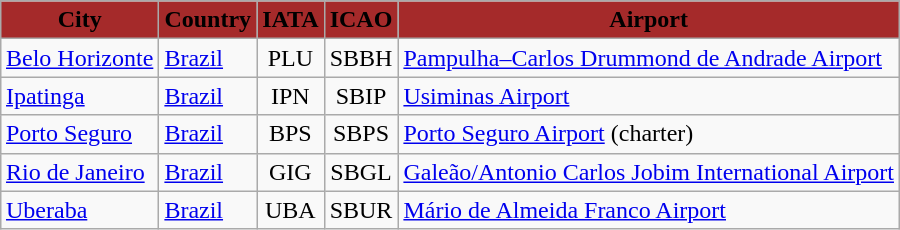<table class="sortable wikitable toccolours" style="margin:1em auto;">
<tr>
<th style="background:brown; color:black;">City</th>
<th style="background:brown; color:black;">Country</th>
<th style="background:brown; color:black;">IATA</th>
<th style="background:brown; color:black;">ICAO</th>
<th style="background:brown; color:black;">Airport</th>
</tr>
<tr>
<td><a href='#'>Belo Horizonte</a></td>
<td><a href='#'>Brazil</a></td>
<td align=center>PLU</td>
<td align=center>SBBH</td>
<td><a href='#'>Pampulha–Carlos Drummond de Andrade Airport</a></td>
</tr>
<tr>
<td><a href='#'>Ipatinga</a></td>
<td><a href='#'>Brazil</a></td>
<td align=center>IPN</td>
<td align=center>SBIP</td>
<td><a href='#'>Usiminas Airport</a></td>
</tr>
<tr>
<td><a href='#'>Porto Seguro</a></td>
<td><a href='#'>Brazil</a></td>
<td align=center>BPS</td>
<td align=center>SBPS</td>
<td><a href='#'>Porto Seguro Airport</a> (charter)</td>
</tr>
<tr>
<td><a href='#'>Rio de Janeiro</a></td>
<td><a href='#'>Brazil</a></td>
<td align=center>GIG</td>
<td align=center>SBGL</td>
<td><a href='#'>Galeão/Antonio Carlos Jobim International Airport</a></td>
</tr>
<tr>
<td><a href='#'>Uberaba</a></td>
<td><a href='#'>Brazil</a></td>
<td align=center>UBA</td>
<td align=center>SBUR</td>
<td><a href='#'>Mário de Almeida Franco Airport</a></td>
</tr>
</table>
